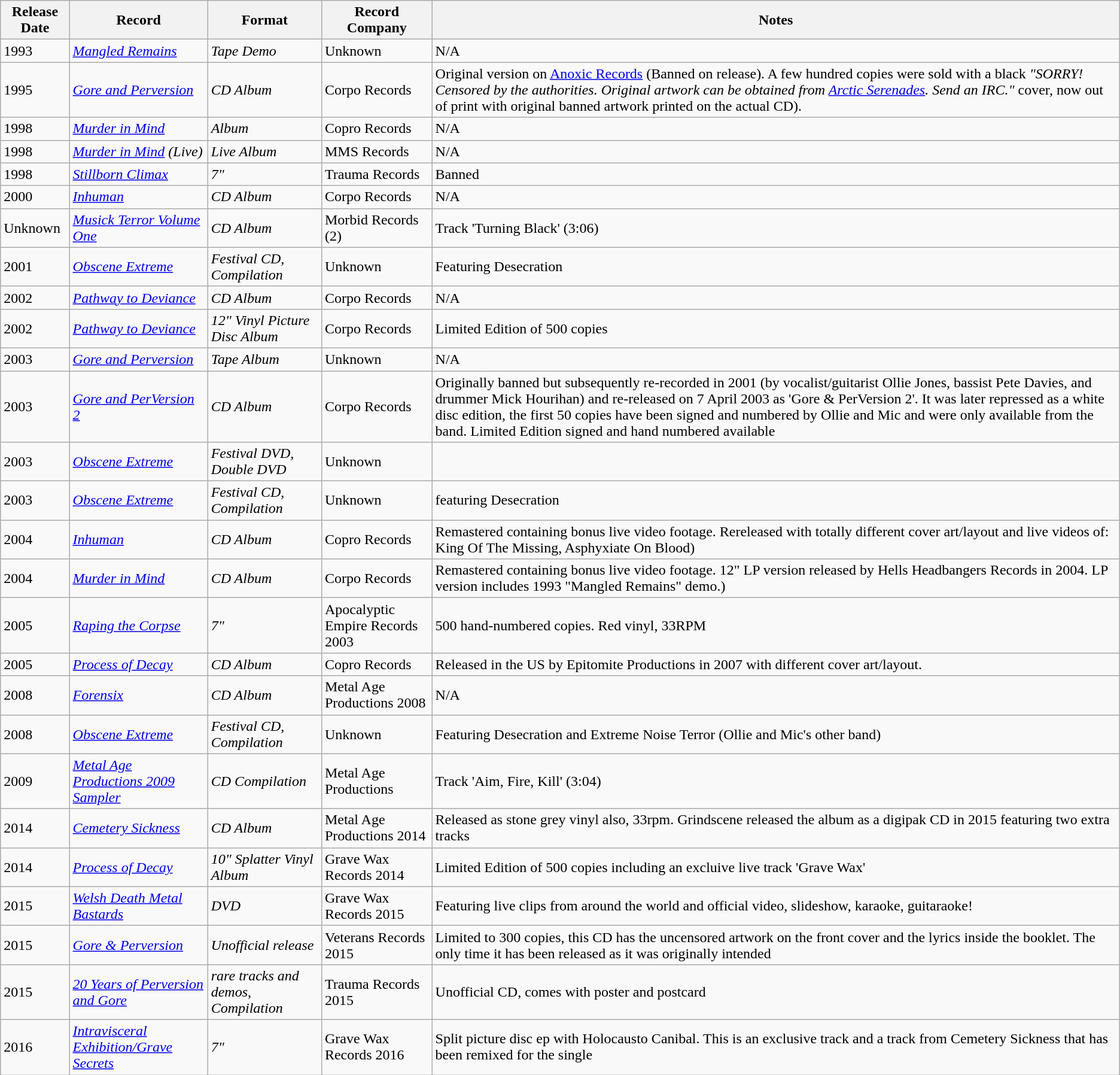<table class="wikitable">
<tr>
<th>Release Date</th>
<th>Record</th>
<th>Format</th>
<th>Record Company</th>
<th>Notes</th>
</tr>
<tr>
<td>1993</td>
<td><em><a href='#'>Mangled Remains</a></em></td>
<td><em>Tape Demo</em></td>
<td>Unknown</td>
<td>N/A</td>
</tr>
<tr>
<td>1995</td>
<td><em><a href='#'>Gore and Perversion</a></em></td>
<td><em>CD Album</em></td>
<td>Corpo Records</td>
<td>Original version on <a href='#'>Anoxic Records</a> (Banned on release). A few hundred copies were sold with a black <em>"SORRY! Censored by the authorities. Original artwork can be obtained from <a href='#'>Arctic Serenades</a>. Send an IRC."</em> cover, now out of print with original banned artwork printed on the actual CD).</td>
</tr>
<tr>
<td>1998</td>
<td><em><a href='#'>Murder in Mind</a></em></td>
<td><em>Album</em></td>
<td>Copro Records</td>
<td>N/A</td>
</tr>
<tr>
<td>1998</td>
<td><em><a href='#'>Murder in Mind</a> (Live)</em></td>
<td><em>Live Album</em></td>
<td>MMS Records</td>
<td>N/A</td>
</tr>
<tr>
<td>1998</td>
<td><em><a href='#'>Stillborn Climax</a></em></td>
<td><em>7"</em></td>
<td>Trauma Records</td>
<td>Banned</td>
</tr>
<tr>
<td>2000</td>
<td><em><a href='#'>Inhuman</a></em></td>
<td><em>CD Album</em></td>
<td>Corpo Records</td>
<td>N/A</td>
</tr>
<tr>
<td>Unknown</td>
<td><em><a href='#'>Musick Terror Volume One</a></em></td>
<td><em>CD Album</em></td>
<td>Morbid Records (2)</td>
<td>Track 'Turning Black' (3:06)</td>
</tr>
<tr>
<td>2001</td>
<td><em><a href='#'>Obscene Extreme</a></em></td>
<td><em>Festival CD, Compilation</em></td>
<td>Unknown</td>
<td>Featuring Desecration</td>
</tr>
<tr>
<td>2002</td>
<td><em><a href='#'>Pathway to Deviance</a></em></td>
<td><em>CD Album</em></td>
<td>Corpo Records</td>
<td>N/A</td>
</tr>
<tr>
<td>2002</td>
<td><em><a href='#'>Pathway to Deviance</a></em></td>
<td><em>12" Vinyl Picture Disc Album</em></td>
<td>Corpo Records</td>
<td>Limited Edition of 500 copies</td>
</tr>
<tr>
<td>2003</td>
<td><em><a href='#'>Gore and Perversion</a></em></td>
<td><em>Tape Album</em></td>
<td>Unknown</td>
<td>N/A</td>
</tr>
<tr>
<td>2003</td>
<td><em><a href='#'>Gore and PerVersion 2</a></em></td>
<td><em>CD Album</em></td>
<td>Corpo Records</td>
<td>Originally banned but subsequently re-recorded in 2001 (by vocalist/guitarist Ollie Jones, bassist Pete Davies, and drummer Mick Hourihan) and re-released on 7 April 2003 as 'Gore & PerVersion 2'. It was later repressed as a white disc edition, the first 50 copies have been signed and numbered by Ollie and Mic and were only available from the band. Limited Edition signed and hand numbered available</td>
</tr>
<tr>
<td>2003</td>
<td><em><a href='#'>Obscene Extreme</a></em></td>
<td><em>Festival DVD, Double DVD</em></td>
<td>Unknown</td>
<td></td>
</tr>
<tr>
<td>2003</td>
<td><em><a href='#'>Obscene Extreme</a></em></td>
<td><em>Festival CD, Compilation</em></td>
<td>Unknown</td>
<td>featuring Desecration</td>
</tr>
<tr>
<td>2004</td>
<td><em><a href='#'>Inhuman</a></em></td>
<td><em>CD Album</em></td>
<td>Copro Records</td>
<td>Remastered containing bonus live video footage. Rereleased with totally different cover art/layout and live videos of: King Of The Missing, Asphyxiate On Blood)</td>
</tr>
<tr>
<td>2004</td>
<td><em><a href='#'>Murder in Mind</a></em></td>
<td><em>CD Album</em></td>
<td>Corpo Records</td>
<td>Remastered containing bonus live video footage. 12" LP version released by Hells Headbangers Records in 2004. LP version includes 1993 "Mangled Remains" demo.)</td>
</tr>
<tr>
<td>2005</td>
<td><em><a href='#'>Raping the Corpse</a></em></td>
<td><em>7"</em></td>
<td>Apocalyptic Empire Records 2003</td>
<td>500 hand-numbered copies. Red vinyl, 33RPM</td>
</tr>
<tr>
<td>2005</td>
<td><em><a href='#'>Process of Decay</a></em></td>
<td><em>CD Album</em></td>
<td>Copro Records</td>
<td>Released in the US by Epitomite Productions in 2007 with different cover art/layout.</td>
</tr>
<tr>
<td>2008</td>
<td><em><a href='#'>Forensix</a></em></td>
<td><em>CD Album</em></td>
<td>Metal Age Productions 2008</td>
<td>N/A</td>
</tr>
<tr>
<td>2008</td>
<td><em><a href='#'>Obscene Extreme</a></em></td>
<td><em>Festival CD, Compilation</em></td>
<td>Unknown</td>
<td>Featuring Desecration and Extreme Noise Terror (Ollie and Mic's other band)</td>
</tr>
<tr>
<td>2009</td>
<td><em><a href='#'>Metal Age Productions 2009 Sampler</a></em></td>
<td><em>CD Compilation</em></td>
<td>Metal Age Productions</td>
<td>Track 'Aim, Fire, Kill' (3:04)</td>
</tr>
<tr>
<td>2014</td>
<td><em><a href='#'>Cemetery Sickness</a></em></td>
<td><em>CD Album</em></td>
<td>Metal Age Productions 2014</td>
<td>Released as stone grey vinyl also, 33rpm. Grindscene released the album as a digipak CD in 2015 featuring two extra tracks</td>
</tr>
<tr>
<td>2014</td>
<td><em><a href='#'>Process of Decay</a></em></td>
<td><em>10" Splatter Vinyl Album</em></td>
<td>Grave Wax Records 2014</td>
<td>Limited Edition of 500 copies including an excluive live track 'Grave Wax'</td>
</tr>
<tr>
<td>2015</td>
<td><em><a href='#'>Welsh Death Metal Bastards</a></em></td>
<td><em>DVD</em></td>
<td>Grave Wax Records 2015</td>
<td>Featuring live clips from around the world and official video, slideshow, karaoke, guitaraoke!</td>
</tr>
<tr>
<td>2015</td>
<td><em><a href='#'>Gore & Perversion</a></em></td>
<td><em>Unofficial release</em></td>
<td>Veterans Records 2015</td>
<td>Limited to 300 copies, this CD has the uncensored artwork on the front cover and the lyrics inside the booklet. The only time it has been released as it was originally intended</td>
</tr>
<tr>
<td>2015</td>
<td><em><a href='#'>20 Years of Perversion and Gore</a></em></td>
<td><em>rare tracks and demos, Compilation</em></td>
<td>Trauma Records 2015</td>
<td>Unofficial CD, comes with poster and postcard</td>
</tr>
<tr>
<td>2016</td>
<td><em><a href='#'>Intravisceral Exhibition/Grave Secrets</a></em></td>
<td><em>7"</em></td>
<td>Grave Wax Records 2016</td>
<td>Split picture disc ep with Holocausto Canibal. This is an exclusive track and a track from Cemetery Sickness that has been remixed for the single</td>
</tr>
</table>
